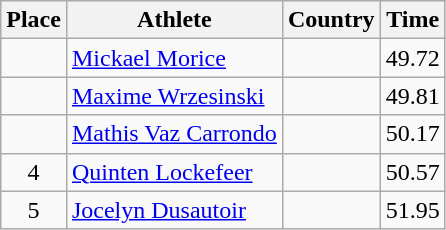<table class="wikitable">
<tr>
<th>Place</th>
<th>Athlete</th>
<th>Country</th>
<th>Time</th>
</tr>
<tr>
<td align=center></td>
<td><a href='#'>Mickael Morice</a></td>
<td></td>
<td>49.72</td>
</tr>
<tr>
<td align=center></td>
<td><a href='#'>Maxime Wrzesinski</a></td>
<td></td>
<td>49.81</td>
</tr>
<tr>
<td align=center></td>
<td><a href='#'>Mathis Vaz Carrondo</a></td>
<td></td>
<td>50.17</td>
</tr>
<tr>
<td align=center>4</td>
<td><a href='#'>Quinten Lockefeer</a></td>
<td></td>
<td>50.57</td>
</tr>
<tr>
<td align=center>5</td>
<td><a href='#'>Jocelyn Dusautoir</a></td>
<td></td>
<td>51.95</td>
</tr>
</table>
